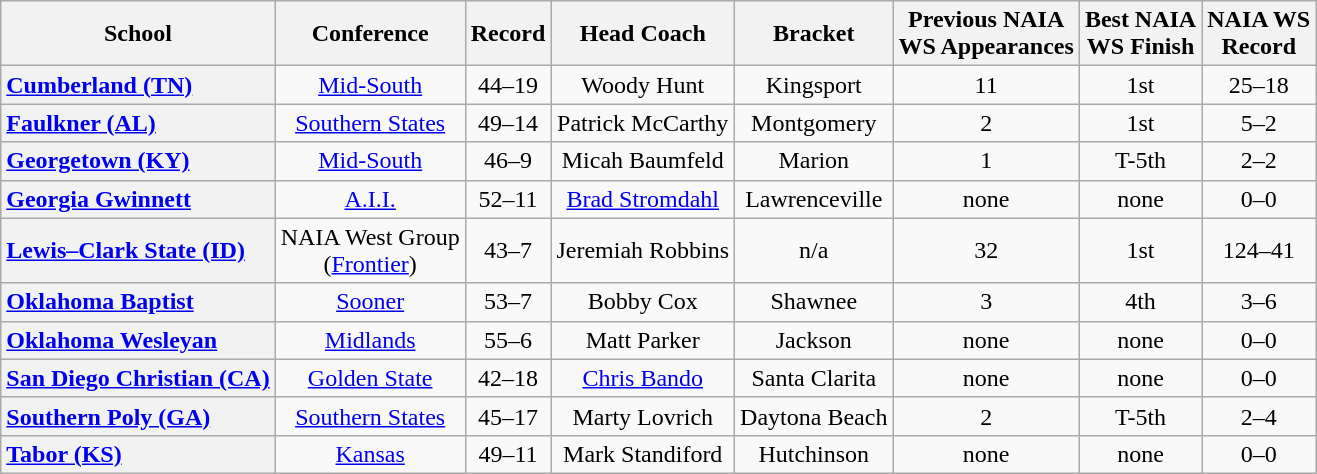<table class="wikitable sortable plainrowheaders" style="text-align:center">
<tr>
<th scope="col">School</th>
<th scope="col">Conference</th>
<th scope="col">Record</th>
<th scope="col">Head Coach</th>
<th scope="col">Bracket</th>
<th scope="col">Previous NAIA<br>WS Appearances</th>
<th scope="col">Best NAIA<br>WS Finish</th>
<th scope="col">NAIA WS<br>Record</th>
</tr>
<tr>
<th scope="row" style="text-align:left"><a href='#'>Cumberland (TN)</a></th>
<td><a href='#'>Mid-South</a></td>
<td>44–19</td>
<td>Woody Hunt</td>
<td>Kingsport</td>
<td>11<br></td>
<td>1st<br></td>
<td>25–18</td>
</tr>
<tr>
<th scope="row" style="text-align:left"><a href='#'>Faulkner (AL)</a></th>
<td><a href='#'>Southern States</a></td>
<td>49–14</td>
<td>Patrick McCarthy</td>
<td>Montgomery</td>
<td>2<br></td>
<td>1st<br></td>
<td>5–2</td>
</tr>
<tr>
<th scope="row" style="text-align:left"><a href='#'>Georgetown (KY)</a></th>
<td><a href='#'>Mid-South</a></td>
<td>46–9</td>
<td>Micah Baumfeld</td>
<td>Marion</td>
<td>1<br></td>
<td>T-5th<br></td>
<td>2–2</td>
</tr>
<tr>
<th scope="row" style="text-align:left"><a href='#'>Georgia Gwinnett</a></th>
<td><a href='#'>A.I.I.</a></td>
<td>52–11</td>
<td><a href='#'>Brad Stromdahl</a></td>
<td>Lawrenceville</td>
<td>none</td>
<td>none</td>
<td>0–0</td>
</tr>
<tr>
<th scope="row" style="text-align:left"><a href='#'>Lewis–Clark State (ID)</a></th>
<td>NAIA West Group<br>(<a href='#'>Frontier</a>)</td>
<td>43–7</td>
<td>Jeremiah Robbins</td>
<td>n/a</td>
<td>32<br></td>
<td>1st<br></td>
<td>124–41</td>
</tr>
<tr>
<th scope="row" style="text-align:left"><a href='#'>Oklahoma Baptist</a></th>
<td><a href='#'>Sooner</a></td>
<td>53–7</td>
<td>Bobby Cox</td>
<td>Shawnee</td>
<td>3<br></td>
<td>4th<br></td>
<td>3–6</td>
</tr>
<tr>
<th scope="row" style="text-align:left"><a href='#'>Oklahoma Wesleyan</a></th>
<td><a href='#'>Midlands</a></td>
<td>55–6</td>
<td>Matt Parker</td>
<td>Jackson</td>
<td>none</td>
<td>none</td>
<td>0–0</td>
</tr>
<tr>
<th scope="row" style="text-align:left"><a href='#'>San Diego Christian (CA)</a></th>
<td><a href='#'>Golden State</a></td>
<td>42–18</td>
<td><a href='#'>Chris Bando</a></td>
<td>Santa Clarita</td>
<td>none</td>
<td>none</td>
<td>0–0</td>
</tr>
<tr>
<th scope="row" style="text-align:left"><a href='#'>Southern Poly (GA)</a></th>
<td><a href='#'>Southern States</a></td>
<td>45–17</td>
<td>Marty Lovrich</td>
<td>Daytona Beach</td>
<td>2<br></td>
<td>T-5th<br></td>
<td>2–4</td>
</tr>
<tr>
<th scope="row" style="text-align:left"><a href='#'>Tabor (KS)</a></th>
<td><a href='#'>Kansas</a></td>
<td>49–11</td>
<td>Mark Standiford</td>
<td>Hutchinson</td>
<td>none</td>
<td>none</td>
<td>0–0</td>
</tr>
</table>
